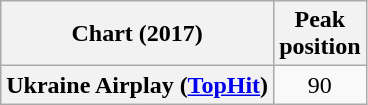<table class="wikitable plainrowheaders" style="text-align:center">
<tr>
<th scope="col">Chart (2017)</th>
<th scope="col">Peak<br>position</th>
</tr>
<tr>
<th scope="row">Ukraine Airplay (<a href='#'>TopHit</a>)</th>
<td>90</td>
</tr>
</table>
